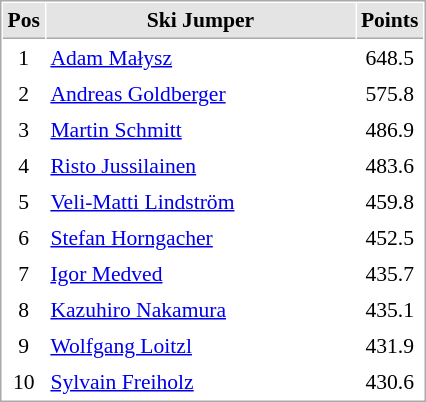<table cellspacing="1" cellpadding="3" style="border:1px solid #AAAAAA;font-size:90%">
<tr bgcolor="#E4E4E4">
<th style="border-bottom:1px solid #AAAAAA" width=10>Pos</th>
<th style="border-bottom:1px solid #AAAAAA" width=200>Ski Jumper</th>
<th style="border-bottom:1px solid #AAAAAA" width=20>Points</th>
</tr>
<tr align="center">
<td>1</td>
<td align="left"> <a href='#'>Adam Małysz</a></td>
<td>648.5</td>
</tr>
<tr align="center">
<td>2</td>
<td align="left"> <a href='#'>Andreas Goldberger</a></td>
<td>575.8</td>
</tr>
<tr align="center">
<td>3</td>
<td align="left"> <a href='#'>Martin Schmitt</a></td>
<td>486.9</td>
</tr>
<tr align="center">
<td>4</td>
<td align="left"> <a href='#'>Risto Jussilainen</a></td>
<td>483.6</td>
</tr>
<tr align="center">
<td>5</td>
<td align="left"> <a href='#'>Veli-Matti Lindström</a></td>
<td>459.8</td>
</tr>
<tr align="center">
<td>6</td>
<td align="left"> <a href='#'>Stefan Horngacher</a></td>
<td>452.5</td>
</tr>
<tr align="center">
<td>7</td>
<td align="left"> <a href='#'>Igor Medved</a></td>
<td>435.7</td>
</tr>
<tr align="center">
<td>8</td>
<td align="left"> <a href='#'>Kazuhiro Nakamura</a></td>
<td>435.1</td>
</tr>
<tr align="center">
<td>9</td>
<td align="left"> <a href='#'>Wolfgang Loitzl</a></td>
<td>431.9</td>
</tr>
<tr align="center">
<td>10</td>
<td align="left"> <a href='#'>Sylvain Freiholz</a></td>
<td>430.6</td>
</tr>
</table>
